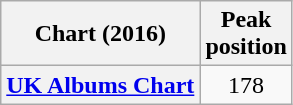<table class="wikitable sortable plainrowheaders" style="text-align:center">
<tr>
<th scope="col">Chart (2016)</th>
<th scope="col">Peak<br> position</th>
</tr>
<tr>
<th scope="row"><a href='#'>UK Albums Chart</a></th>
<td>178</td>
</tr>
</table>
